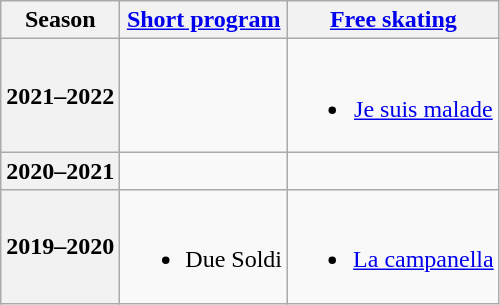<table class="wikitable" style="text-align:center">
<tr>
<th>Season</th>
<th><a href='#'>Short program</a></th>
<th><a href='#'>Free skating</a></th>
</tr>
<tr>
<th>2021–2022</th>
<td></td>
<td><br><ul><li><a href='#'>Je suis malade</a> <br> </li></ul></td>
</tr>
<tr>
<th>2020–2021<br></th>
<td></td>
<td></td>
</tr>
<tr>
<th>2019–2020<br></th>
<td><br><ul><li>Due Soldi<br></li></ul></td>
<td><br><ul><li><a href='#'>La campanella</a><br></li></ul></td>
</tr>
</table>
